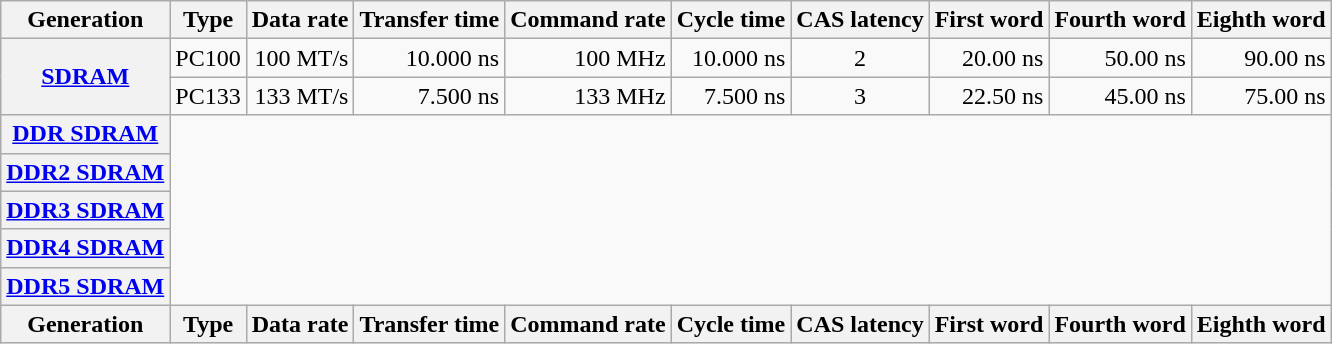<table class="wikitable sortable">
<tr>
<th scope="col">Generation</th>
<th scope="col">Type</th>
<th scope="col" data-sort-type="number">Data rate</th>
<th scope="col" data-sort-type="number">Transfer time</th>
<th scope="col" data-sort-type="number">Command rate</th>
<th scope="col" data-sort-type="number">Cycle time</th>
<th scope="col">CAS latency</th>
<th scope="col" data-sort-type="number">First word</th>
<th scope="col" data-sort-type="number">Fourth word</th>
<th scope="col" data-sort-type="number">Eighth word</th>
</tr>
<tr>
<th scope="row" rowspan="2"><a href='#'>SDRAM</a> </th>
<td>PC100</td>
<td align=right>100 MT/s</td>
<td align=right>10.000 ns</td>
<td align=right>100 MHz</td>
<td align=right>10.000 ns</td>
<td align=center>2</td>
<td align=right>20.00 ns</td>
<td align=right>50.00 ns</td>
<td align=right>90.00 ns</td>
</tr>
<tr>
<td>PC133</td>
<td align=right>133 MT/s</td>
<td align=right>7.500 ns</td>
<td align=right>133 MHz</td>
<td align=right>7.500 ns</td>
<td align=center>3</td>
<td align=right>22.50 ns</td>
<td align=right>45.00 ns</td>
<td align=right>75.00 ns</td>
</tr>
<tr>
<th scope="row" rowspan="4"><a href='#'>DDR SDRAM</a><br>
</th>
</tr>
<tr>
</tr>
<tr>
</tr>
<tr>
</tr>
<tr>
<th scope="row" rowspan="15"><a href='#'>DDR2 SDRAM</a><br>
</th>
</tr>
<tr>
</tr>
<tr>
</tr>
<tr>
</tr>
<tr>
</tr>
<tr>
</tr>
<tr>
</tr>
<tr>
</tr>
<tr>
</tr>
<tr>
</tr>
<tr>
</tr>
<tr>
</tr>
<tr>
</tr>
<tr>
</tr>
<tr>
</tr>
<tr>
<th scope="row" rowspan="41"><a href='#'>DDR3 SDRAM</a><br>
</th>
</tr>
<tr>
</tr>
<tr>
</tr>
<tr>
</tr>
<tr>
</tr>
<tr>
</tr>
<tr>
</tr>
<tr>
</tr>
<tr>
</tr>
<tr>
</tr>
<tr>
</tr>
<tr>
</tr>
<tr>
</tr>
<tr>
</tr>
<tr>
</tr>
<tr>
</tr>
<tr>
</tr>
<tr>
</tr>
<tr>
</tr>
<tr>
</tr>
<tr>
</tr>
<tr>
</tr>
<tr>
</tr>
<tr>
</tr>
<tr>
</tr>
<tr>
</tr>
<tr>
</tr>
<tr>
</tr>
<tr>
</tr>
<tr>
</tr>
<tr>
</tr>
<tr>
</tr>
<tr>
</tr>
<tr>
</tr>
<tr>
</tr>
<tr>
</tr>
<tr>
</tr>
<tr>
</tr>
<tr>
</tr>
<tr>
</tr>
<tr>
</tr>
<tr>
<th scope="row" rowspan="63"><a href='#'>DDR4 SDRAM</a></th>
</tr>
<tr>
</tr>
<tr>
</tr>
<tr>
</tr>
<tr>
</tr>
<tr>
</tr>
<tr>
</tr>
<tr>
</tr>
<tr>
</tr>
<tr>
</tr>
<tr>
</tr>
<tr>
</tr>
<tr>
</tr>
<tr>
</tr>
<tr>
</tr>
<tr>
</tr>
<tr>
</tr>
<tr>
</tr>
<tr>
</tr>
<tr>
</tr>
<tr>
</tr>
<tr>
</tr>
<tr>
</tr>
<tr>
</tr>
<tr>
</tr>
<tr>
</tr>
<tr>
</tr>
<tr>
</tr>
<tr>
</tr>
<tr>
</tr>
<tr>
</tr>
<tr>
</tr>
<tr>
</tr>
<tr>
</tr>
<tr>
</tr>
<tr>
</tr>
<tr>
</tr>
<tr>
</tr>
<tr>
</tr>
<tr>
</tr>
<tr>
</tr>
<tr>
</tr>
<tr>
</tr>
<tr>
</tr>
<tr>
</tr>
<tr>
</tr>
<tr>
</tr>
<tr>
</tr>
<tr>
</tr>
<tr>
</tr>
<tr>
</tr>
<tr>
</tr>
<tr>
</tr>
<tr>
</tr>
<tr>
</tr>
<tr>
</tr>
<tr>
</tr>
<tr>
</tr>
<tr>
</tr>
<tr>
</tr>
<tr>
</tr>
<tr>
</tr>
<tr>
</tr>
<tr>
<th scope="row" rowspan="33"><a href='#'>DDR5 SDRAM</a></th>
</tr>
<tr>
</tr>
<tr>
</tr>
<tr>
</tr>
<tr>
</tr>
<tr>
</tr>
<tr>
</tr>
<tr>
</tr>
<tr>
</tr>
<tr>
</tr>
<tr>
</tr>
<tr>
</tr>
<tr>
</tr>
<tr>
</tr>
<tr>
</tr>
<tr>
</tr>
<tr>
</tr>
<tr>
</tr>
<tr>
</tr>
<tr>
</tr>
<tr>
</tr>
<tr>
</tr>
<tr>
</tr>
<tr>
</tr>
<tr>
</tr>
<tr>
</tr>
<tr>
</tr>
<tr>
</tr>
<tr>
</tr>
<tr>
</tr>
<tr>
</tr>
<tr>
</tr>
<tr>
</tr>
<tr>
<th scope="col">Generation</th>
<th scope="col">Type</th>
<th scope="col">Data rate</th>
<th scope="col">Transfer time</th>
<th scope="col">Command rate</th>
<th scope="col">Cycle time</th>
<th scope="col">CAS latency</th>
<th scope="col">First word</th>
<th scope="col">Fourth word</th>
<th scope="col">Eighth word</th>
</tr>
</table>
